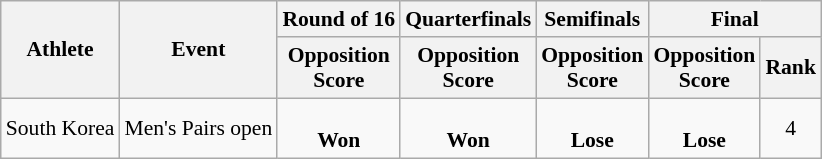<table class="wikitable" style="font-size:90%; text-align:center;">
<tr>
<th rowspan="2">Athlete</th>
<th rowspan="2">Event</th>
<th>Round of 16</th>
<th>Quarterfinals</th>
<th>Semifinals</th>
<th colspan="2">Final</th>
</tr>
<tr>
<th>Opposition<br>Score</th>
<th>Opposition<br>Score</th>
<th>Opposition<br>Score</th>
<th>Opposition<br>Score</th>
<th>Rank</th>
</tr>
<tr>
<td>South Korea</td>
<td>Men's Pairs open</td>
<td> <br> <strong>Won</strong></td>
<td> <br> <strong>Won</strong></td>
<td> <br> <strong>Lose</strong></td>
<td> <br> <strong>Lose</strong></td>
<td>4</td>
</tr>
</table>
